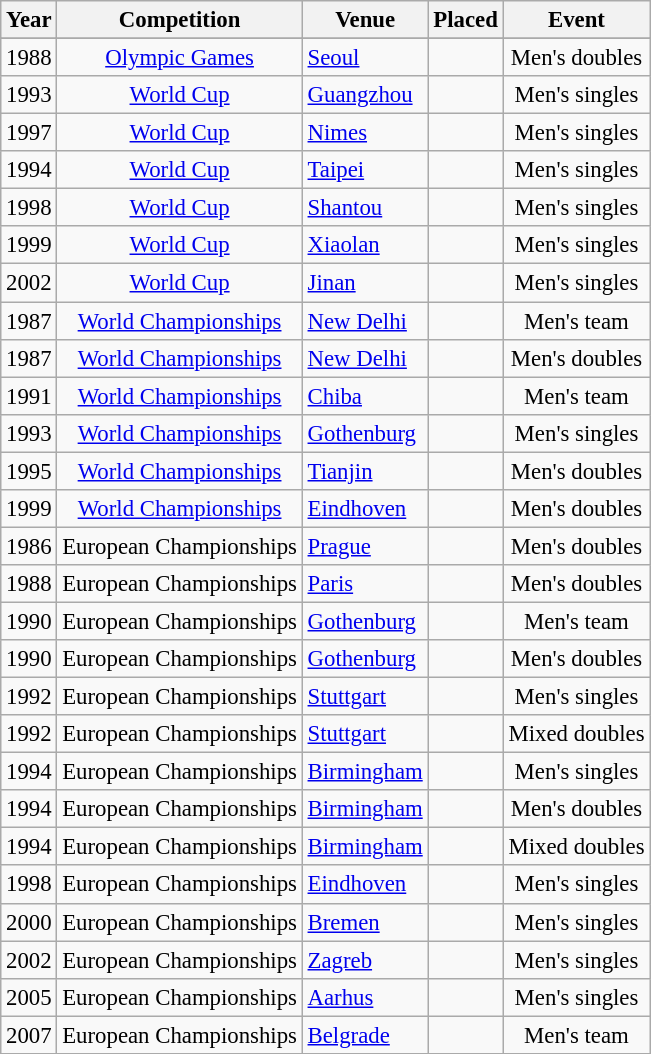<table class="wikitable sortable" style="text-align: center; font-size: 95%;">
<tr>
<th>Year</th>
<th>Competition</th>
<th>Venue</th>
<th>Placed</th>
<th>Event</th>
</tr>
<tr>
</tr>
<tr>
<td>1988</td>
<td><a href='#'>Olympic Games</a></td>
<td style="text-align: left;"> <a href='#'>Seoul</a></td>
<td style="text-align: left;"></td>
<td>Men's doubles</td>
</tr>
<tr>
<td>1993</td>
<td><a href='#'>World Cup</a></td>
<td style="text-align: left;"> <a href='#'>Guangzhou</a></td>
<td style="text-align: left;"></td>
<td>Men's singles</td>
</tr>
<tr>
<td>1997</td>
<td><a href='#'>World Cup</a></td>
<td style="text-align: left;"> <a href='#'>Nimes</a></td>
<td style="text-align: left;"></td>
<td>Men's singles</td>
</tr>
<tr>
<td>1994</td>
<td><a href='#'>World Cup</a></td>
<td style="text-align: left;"> <a href='#'>Taipei</a></td>
<td style="text-align: left;"></td>
<td>Men's singles</td>
</tr>
<tr>
<td>1998</td>
<td><a href='#'>World Cup</a></td>
<td style="text-align: left;"> <a href='#'>Shantou</a></td>
<td style="text-align: left;"></td>
<td>Men's singles</td>
</tr>
<tr>
<td>1999</td>
<td><a href='#'>World Cup</a></td>
<td style="text-align: left;"> <a href='#'>Xiaolan</a></td>
<td style="text-align: left;"></td>
<td>Men's singles</td>
</tr>
<tr>
<td>2002</td>
<td><a href='#'>World Cup</a></td>
<td style="text-align: left;"> <a href='#'>Jinan</a></td>
<td style="text-align: left;"></td>
<td>Men's singles</td>
</tr>
<tr>
<td>1987</td>
<td><a href='#'>World Championships</a></td>
<td style="text-align: left;"> <a href='#'>New Delhi</a></td>
<td style="text-align: left;"></td>
<td>Men's team</td>
</tr>
<tr>
<td>1987</td>
<td><a href='#'>World Championships</a></td>
<td style="text-align: left;"> <a href='#'>New Delhi</a></td>
<td style="text-align: left;"></td>
<td>Men's doubles</td>
</tr>
<tr>
<td>1991</td>
<td><a href='#'>World Championships</a></td>
<td style="text-align: left;"> <a href='#'>Chiba</a></td>
<td style="text-align: left;"></td>
<td>Men's team</td>
</tr>
<tr>
<td>1993</td>
<td><a href='#'>World Championships</a></td>
<td style="text-align: left;"> <a href='#'>Gothenburg</a></td>
<td style="text-align: left;"></td>
<td>Men's singles</td>
</tr>
<tr>
<td>1995</td>
<td><a href='#'>World Championships</a></td>
<td style="text-align: left;"> <a href='#'>Tianjin</a></td>
<td style="text-align: left;"></td>
<td>Men's doubles</td>
</tr>
<tr>
<td>1999</td>
<td><a href='#'>World Championships</a></td>
<td style="text-align: left;"> <a href='#'>Eindhoven</a></td>
<td style="text-align: left;"></td>
<td>Men's doubles</td>
</tr>
<tr>
<td>1986</td>
<td>European Championships</td>
<td style="text-align: left;"> <a href='#'>Prague</a></td>
<td style="text-align: left;"></td>
<td>Men's doubles</td>
</tr>
<tr>
<td>1988</td>
<td>European Championships</td>
<td style="text-align: left;"> <a href='#'>Paris</a></td>
<td style="text-align: left;"></td>
<td>Men's doubles</td>
</tr>
<tr>
<td>1990</td>
<td>European Championships</td>
<td style="text-align: left;"> <a href='#'>Gothenburg</a></td>
<td style="text-align: left;"></td>
<td>Men's team</td>
</tr>
<tr>
<td>1990</td>
<td>European Championships</td>
<td style="text-align: left;"> <a href='#'>Gothenburg</a></td>
<td style="text-align: left;"></td>
<td>Men's doubles</td>
</tr>
<tr>
<td>1992</td>
<td>European Championships</td>
<td style="text-align: left;"> <a href='#'>Stuttgart</a></td>
<td style="text-align: left;"></td>
<td>Men's singles</td>
</tr>
<tr>
<td>1992</td>
<td>European Championships</td>
<td style="text-align: left;"> <a href='#'>Stuttgart</a></td>
<td style="text-align: left;"></td>
<td>Mixed doubles</td>
</tr>
<tr>
<td>1994</td>
<td>European Championships</td>
<td style="text-align: left;"> <a href='#'>Birmingham</a></td>
<td style="text-align: left;"></td>
<td>Men's singles</td>
</tr>
<tr>
<td>1994</td>
<td>European Championships</td>
<td style="text-align: left;"> <a href='#'>Birmingham</a></td>
<td style="text-align: left;"></td>
<td>Men's doubles</td>
</tr>
<tr>
<td>1994</td>
<td>European Championships</td>
<td style="text-align: left;"> <a href='#'>Birmingham</a></td>
<td style="text-align: left;"></td>
<td>Mixed doubles</td>
</tr>
<tr>
<td>1998</td>
<td>European Championships</td>
<td style="text-align: left;"> <a href='#'>Eindhoven</a></td>
<td style="text-align: left;"></td>
<td>Men's singles</td>
</tr>
<tr>
<td>2000</td>
<td>European Championships</td>
<td style="text-align: left;"> <a href='#'>Bremen</a></td>
<td style="text-align: left;"></td>
<td>Men's singles</td>
</tr>
<tr>
<td>2002</td>
<td>European Championships</td>
<td style="text-align: left;"> <a href='#'>Zagreb</a></td>
<td style="text-align: left;"></td>
<td>Men's singles</td>
</tr>
<tr>
<td>2005</td>
<td>European Championships</td>
<td style="text-align: left;"> <a href='#'>Aarhus</a></td>
<td style="text-align: left;"></td>
<td>Men's singles</td>
</tr>
<tr>
<td>2007</td>
<td>European Championships</td>
<td style="text-align: left;"> <a href='#'>Belgrade</a></td>
<td style="text-align: left;"></td>
<td>Men's team</td>
</tr>
</table>
